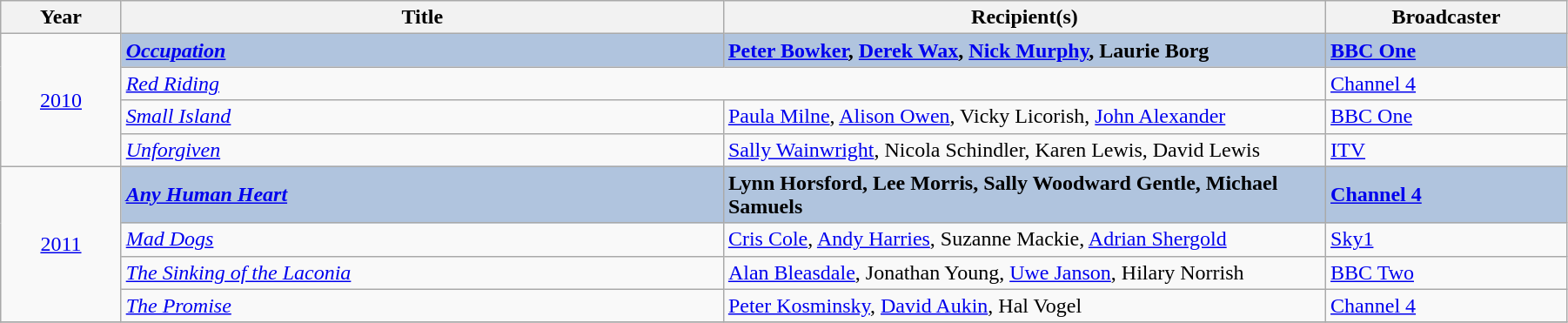<table class="wikitable" width="95%">
<tr>
<th width=5%>Year</th>
<th width=25%>Title</th>
<th width=25%><strong>Recipient(s)</strong></th>
<th width=10%>Broadcaster</th>
</tr>
<tr>
<td rowspan="4" style="text-align:center;"><a href='#'>2010</a></td>
<td style="background:#B0C4DE;"><strong><em><a href='#'>Occupation</a></em></strong></td>
<td style="background:#B0C4DE;"><strong><a href='#'>Peter Bowker</a>, <a href='#'>Derek Wax</a>, <a href='#'>Nick Murphy</a>, Laurie Borg</strong></td>
<td style="background:#B0C4DE;"><strong><a href='#'>BBC One</a></strong></td>
</tr>
<tr>
<td colspan="2"><em><a href='#'>Red Riding</a></em></td>
<td><a href='#'>Channel 4</a></td>
</tr>
<tr>
<td><em><a href='#'>Small Island</a></em></td>
<td><a href='#'>Paula Milne</a>, <a href='#'>Alison Owen</a>, Vicky Licorish, <a href='#'>John Alexander</a></td>
<td><a href='#'>BBC One</a></td>
</tr>
<tr>
<td><em><a href='#'>Unforgiven</a></em></td>
<td><a href='#'>Sally Wainwright</a>, Nicola Schindler, Karen Lewis, David Lewis</td>
<td><a href='#'>ITV</a></td>
</tr>
<tr>
<td rowspan="4" style="text-align:center;"><a href='#'>2011</a></td>
<td style="background:#B0C4DE;"><strong><em><a href='#'>Any Human Heart</a></em></strong></td>
<td style="background:#B0C4DE;"><strong>Lynn Horsford, Lee Morris, Sally Woodward Gentle, Michael Samuels</strong></td>
<td style="background:#B0C4DE;"><strong><a href='#'>Channel 4</a></strong></td>
</tr>
<tr>
<td><em><a href='#'>Mad Dogs</a></em></td>
<td><a href='#'>Cris Cole</a>, <a href='#'>Andy Harries</a>, Suzanne Mackie, <a href='#'>Adrian Shergold</a></td>
<td><a href='#'>Sky1</a></td>
</tr>
<tr>
<td><em><a href='#'>The Sinking of the Laconia</a></em></td>
<td><a href='#'>Alan Bleasdale</a>, Jonathan Young, <a href='#'>Uwe Janson</a>, Hilary Norrish</td>
<td><a href='#'>BBC Two</a></td>
</tr>
<tr>
<td><em><a href='#'>The Promise</a></em></td>
<td><a href='#'>Peter Kosminsky</a>, <a href='#'>David Aukin</a>, Hal Vogel</td>
<td><a href='#'>Channel 4</a></td>
</tr>
<tr>
</tr>
</table>
